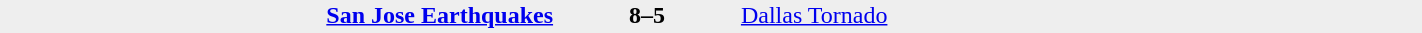<table style="width:75%; background:#eee;" cellspacing="0">
<tr>
<td rowspan="3" style="text-align:center; font-size:85%; width:15%;"></td>
<td style="width:24%; text-align:right;"><strong><a href='#'>San Jose Earthquakes</a></strong></td>
<td style="text-align:center; width:13%;"><strong>8–5</strong></td>
<td width=24%><a href='#'>Dallas Tornado</a></td>
<td rowspan="3" style="font-size:85%; vertical-align:top;"></td>
</tr>
<tr style=font-size:85%>
<td align=right valign=top></td>
<td valign=top></td>
<td align=left valign=top></td>
</tr>
</table>
